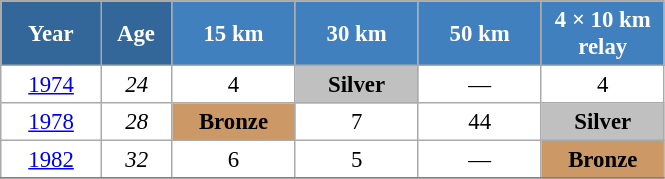<table class="wikitable" style="font-size:95%; text-align:center; border:grey solid 1px; border-collapse:collapse; background:#ffffff;">
<tr>
<th style="background-color:#369; color:white; width:60px;"> Year </th>
<th style="background-color:#369; color:white; width:40px;"> Age </th>
<th style="background-color:#4180be; color:white; width:75px;"> 15 km </th>
<th style="background-color:#4180be; color:white; width:75px;"> 30 km </th>
<th style="background-color:#4180be; color:white; width:75px;"> 50 km </th>
<th style="background-color:#4180be; color:white; width:75px;"> 4 × 10 km <br> relay </th>
</tr>
<tr>
<td><a href='#'>1974</a></td>
<td><em>24</em></td>
<td>4</td>
<td style="background:silver;"><strong>Silver</strong></td>
<td>—</td>
<td>4</td>
</tr>
<tr>
<td><a href='#'>1978</a></td>
<td><em>28</em></td>
<td bgcolor="cc9966"><strong>Bronze</strong></td>
<td>7</td>
<td>44</td>
<td style="background:silver;"><strong>Silver</strong></td>
</tr>
<tr>
<td><a href='#'>1982</a></td>
<td><em>32</em></td>
<td>6</td>
<td>5</td>
<td>—</td>
<td bgcolor="cc9966"><strong>Bronze</strong></td>
</tr>
<tr>
</tr>
</table>
